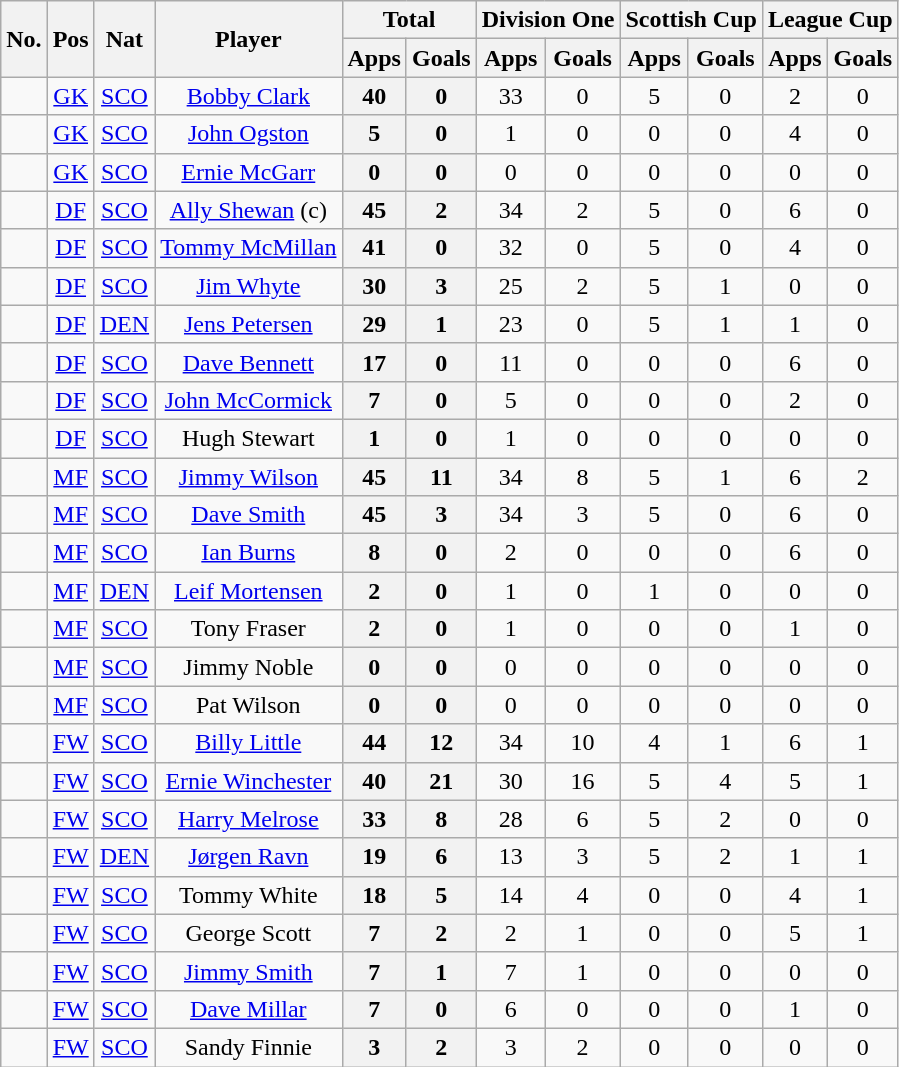<table class="wikitable sortable" style="text-align: center;">
<tr>
<th rowspan="2"><abbr>No.</abbr></th>
<th rowspan="2"><abbr>Pos</abbr></th>
<th rowspan="2"><abbr>Nat</abbr></th>
<th rowspan="2">Player</th>
<th colspan="2">Total</th>
<th colspan="2">Division One</th>
<th colspan="2">Scottish Cup</th>
<th colspan="2">League Cup</th>
</tr>
<tr>
<th>Apps</th>
<th>Goals</th>
<th>Apps</th>
<th>Goals</th>
<th>Apps</th>
<th>Goals</th>
<th>Apps</th>
<th>Goals</th>
</tr>
<tr>
<td></td>
<td><a href='#'>GK</a></td>
<td> <a href='#'>SCO</a></td>
<td><a href='#'>Bobby Clark</a></td>
<th>40</th>
<th>0</th>
<td>33</td>
<td>0</td>
<td>5</td>
<td>0</td>
<td>2</td>
<td>0</td>
</tr>
<tr>
<td></td>
<td><a href='#'>GK</a></td>
<td> <a href='#'>SCO</a></td>
<td><a href='#'>John Ogston</a></td>
<th>5</th>
<th>0</th>
<td>1</td>
<td>0</td>
<td>0</td>
<td>0</td>
<td>4</td>
<td>0</td>
</tr>
<tr>
<td></td>
<td><a href='#'>GK</a></td>
<td> <a href='#'>SCO</a></td>
<td><a href='#'>Ernie McGarr</a></td>
<th>0</th>
<th>0</th>
<td>0</td>
<td>0</td>
<td>0</td>
<td>0</td>
<td>0</td>
<td>0</td>
</tr>
<tr>
<td></td>
<td><a href='#'>DF</a></td>
<td> <a href='#'>SCO</a></td>
<td><a href='#'>Ally Shewan</a> (c)</td>
<th>45</th>
<th>2</th>
<td>34</td>
<td>2</td>
<td>5</td>
<td>0</td>
<td>6</td>
<td>0</td>
</tr>
<tr>
<td></td>
<td><a href='#'>DF</a></td>
<td> <a href='#'>SCO</a></td>
<td><a href='#'>Tommy McMillan</a></td>
<th>41</th>
<th>0</th>
<td>32</td>
<td>0</td>
<td>5</td>
<td>0</td>
<td>4</td>
<td>0</td>
</tr>
<tr>
<td></td>
<td><a href='#'>DF</a></td>
<td> <a href='#'>SCO</a></td>
<td><a href='#'>Jim Whyte</a></td>
<th>30</th>
<th>3</th>
<td>25</td>
<td>2</td>
<td>5</td>
<td>1</td>
<td>0</td>
<td>0</td>
</tr>
<tr>
<td></td>
<td><a href='#'>DF</a></td>
<td> <a href='#'>DEN</a></td>
<td><a href='#'>Jens Petersen</a></td>
<th>29</th>
<th>1</th>
<td>23</td>
<td>0</td>
<td>5</td>
<td>1</td>
<td>1</td>
<td>0</td>
</tr>
<tr>
<td></td>
<td><a href='#'>DF</a></td>
<td> <a href='#'>SCO</a></td>
<td><a href='#'>Dave Bennett</a></td>
<th>17</th>
<th>0</th>
<td>11</td>
<td>0</td>
<td>0</td>
<td>0</td>
<td>6</td>
<td>0</td>
</tr>
<tr>
<td></td>
<td><a href='#'>DF</a></td>
<td> <a href='#'>SCO</a></td>
<td><a href='#'>John McCormick</a></td>
<th>7</th>
<th>0</th>
<td>5</td>
<td>0</td>
<td>0</td>
<td>0</td>
<td>2</td>
<td>0</td>
</tr>
<tr>
<td></td>
<td><a href='#'>DF</a></td>
<td> <a href='#'>SCO</a></td>
<td>Hugh Stewart</td>
<th>1</th>
<th>0</th>
<td>1</td>
<td>0</td>
<td>0</td>
<td>0</td>
<td>0</td>
<td>0</td>
</tr>
<tr>
<td></td>
<td><a href='#'>MF</a></td>
<td> <a href='#'>SCO</a></td>
<td><a href='#'>Jimmy Wilson</a></td>
<th>45</th>
<th>11</th>
<td>34</td>
<td>8</td>
<td>5</td>
<td>1</td>
<td>6</td>
<td>2</td>
</tr>
<tr>
<td></td>
<td><a href='#'>MF</a></td>
<td> <a href='#'>SCO</a></td>
<td><a href='#'>Dave Smith</a></td>
<th>45</th>
<th>3</th>
<td>34</td>
<td>3</td>
<td>5</td>
<td>0</td>
<td>6</td>
<td>0</td>
</tr>
<tr>
<td></td>
<td><a href='#'>MF</a></td>
<td> <a href='#'>SCO</a></td>
<td><a href='#'>Ian Burns</a></td>
<th>8</th>
<th>0</th>
<td>2</td>
<td>0</td>
<td>0</td>
<td>0</td>
<td>6</td>
<td>0</td>
</tr>
<tr>
<td></td>
<td><a href='#'>MF</a></td>
<td> <a href='#'>DEN</a></td>
<td><a href='#'>Leif Mortensen</a></td>
<th>2</th>
<th>0</th>
<td>1</td>
<td>0</td>
<td>1</td>
<td>0</td>
<td>0</td>
<td>0</td>
</tr>
<tr>
<td></td>
<td><a href='#'>MF</a></td>
<td> <a href='#'>SCO</a></td>
<td>Tony Fraser</td>
<th>2</th>
<th>0</th>
<td>1</td>
<td>0</td>
<td>0</td>
<td>0</td>
<td>1</td>
<td>0</td>
</tr>
<tr>
<td></td>
<td><a href='#'>MF</a></td>
<td> <a href='#'>SCO</a></td>
<td>Jimmy Noble</td>
<th>0</th>
<th>0</th>
<td>0</td>
<td>0</td>
<td>0</td>
<td>0</td>
<td>0</td>
<td>0</td>
</tr>
<tr>
<td></td>
<td><a href='#'>MF</a></td>
<td> <a href='#'>SCO</a></td>
<td>Pat Wilson</td>
<th>0</th>
<th>0</th>
<td>0</td>
<td>0</td>
<td>0</td>
<td>0</td>
<td>0</td>
<td>0</td>
</tr>
<tr>
<td></td>
<td><a href='#'>FW</a></td>
<td> <a href='#'>SCO</a></td>
<td><a href='#'>Billy Little</a></td>
<th>44</th>
<th>12</th>
<td>34</td>
<td>10</td>
<td>4</td>
<td>1</td>
<td>6</td>
<td>1</td>
</tr>
<tr>
<td></td>
<td><a href='#'>FW</a></td>
<td> <a href='#'>SCO</a></td>
<td><a href='#'>Ernie Winchester</a></td>
<th>40</th>
<th>21</th>
<td>30</td>
<td>16</td>
<td>5</td>
<td>4</td>
<td>5</td>
<td>1</td>
</tr>
<tr>
<td></td>
<td><a href='#'>FW</a></td>
<td> <a href='#'>SCO</a></td>
<td><a href='#'>Harry Melrose</a></td>
<th>33</th>
<th>8</th>
<td>28</td>
<td>6</td>
<td>5</td>
<td>2</td>
<td>0</td>
<td>0</td>
</tr>
<tr>
<td></td>
<td><a href='#'>FW</a></td>
<td> <a href='#'>DEN</a></td>
<td><a href='#'>Jørgen Ravn</a></td>
<th>19</th>
<th>6</th>
<td>13</td>
<td>3</td>
<td>5</td>
<td>2</td>
<td>1</td>
<td>1</td>
</tr>
<tr>
<td></td>
<td><a href='#'>FW</a></td>
<td> <a href='#'>SCO</a></td>
<td>Tommy White</td>
<th>18</th>
<th>5</th>
<td>14</td>
<td>4</td>
<td>0</td>
<td>0</td>
<td>4</td>
<td>1</td>
</tr>
<tr>
<td></td>
<td><a href='#'>FW</a></td>
<td> <a href='#'>SCO</a></td>
<td>George Scott</td>
<th>7</th>
<th>2</th>
<td>2</td>
<td>1</td>
<td>0</td>
<td>0</td>
<td>5</td>
<td>1</td>
</tr>
<tr>
<td></td>
<td><a href='#'>FW</a></td>
<td> <a href='#'>SCO</a></td>
<td><a href='#'>Jimmy Smith</a></td>
<th>7</th>
<th>1</th>
<td>7</td>
<td>1</td>
<td>0</td>
<td>0</td>
<td>0</td>
<td>0</td>
</tr>
<tr>
<td></td>
<td><a href='#'>FW</a></td>
<td> <a href='#'>SCO</a></td>
<td><a href='#'>Dave Millar</a></td>
<th>7</th>
<th>0</th>
<td>6</td>
<td>0</td>
<td>0</td>
<td>0</td>
<td>1</td>
<td>0</td>
</tr>
<tr>
<td></td>
<td><a href='#'>FW</a></td>
<td> <a href='#'>SCO</a></td>
<td>Sandy Finnie</td>
<th>3</th>
<th>2</th>
<td>3</td>
<td>2</td>
<td>0</td>
<td>0</td>
<td>0</td>
<td>0</td>
</tr>
</table>
